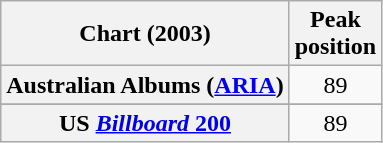<table class="wikitable sortable plainrowheaders">
<tr>
<th>Chart (2003)</th>
<th>Peak<br>position</th>
</tr>
<tr>
<th scope="row">Australian Albums (<a href='#'>ARIA</a>)</th>
<td align="center">89</td>
</tr>
<tr>
</tr>
<tr>
<th scope="row">US <a href='#'><em>Billboard</em> 200</a></th>
<td align="center">89</td>
</tr>
</table>
